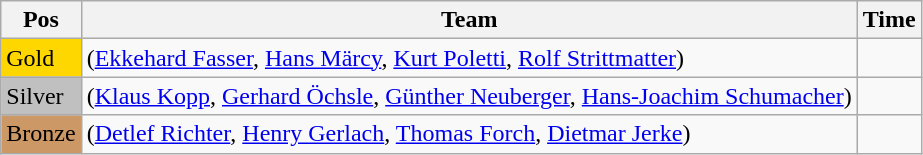<table class="wikitable">
<tr>
<th>Pos</th>
<th>Team</th>
<th>Time</th>
</tr>
<tr>
<td style="background:gold">Gold</td>
<td> (<a href='#'>Ekkehard Fasser</a>, <a href='#'>Hans Märcy</a>, <a href='#'>Kurt Poletti</a>, <a href='#'>Rolf Strittmatter</a>)</td>
<td></td>
</tr>
<tr>
<td style="background:silver">Silver</td>
<td> (<a href='#'>Klaus Kopp</a>, <a href='#'>Gerhard Öchsle</a>, <a href='#'>Günther Neuberger</a>, <a href='#'>Hans-Joachim Schumacher</a>)</td>
<td></td>
</tr>
<tr>
<td style="background:#cc9966">Bronze</td>
<td> (<a href='#'>Detlef Richter</a>, <a href='#'>Henry Gerlach</a>, <a href='#'>Thomas Forch</a>, <a href='#'>Dietmar Jerke</a>)</td>
<td></td>
</tr>
</table>
